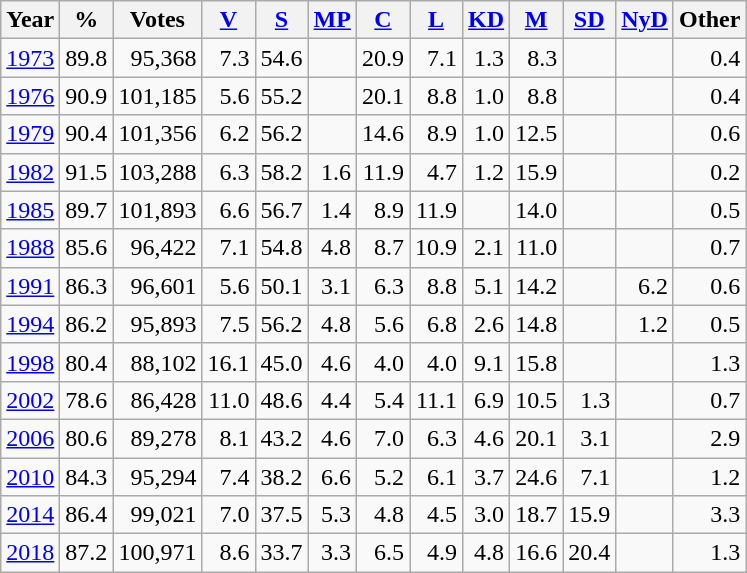<table class="wikitable sortable" style=text-align:right>
<tr>
<th>Year</th>
<th>%</th>
<th>Votes</th>
<th><a href='#'>V</a></th>
<th><a href='#'>S</a></th>
<th><a href='#'>MP</a></th>
<th><a href='#'>C</a></th>
<th><a href='#'>L</a></th>
<th><a href='#'>KD</a></th>
<th><a href='#'>M</a></th>
<th><a href='#'>SD</a></th>
<th><a href='#'>NyD</a></th>
<th>Other</th>
</tr>
<tr>
<td align=left><a href='#'>1973</a></td>
<td>89.8</td>
<td>95,368</td>
<td>7.3</td>
<td>54.6</td>
<td></td>
<td>20.9</td>
<td>7.1</td>
<td>1.3</td>
<td>8.3</td>
<td></td>
<td></td>
<td>0.4</td>
</tr>
<tr>
<td align=left><a href='#'>1976</a></td>
<td>90.9</td>
<td>101,185</td>
<td>5.6</td>
<td>55.2</td>
<td></td>
<td>20.1</td>
<td>8.8</td>
<td>1.0</td>
<td>8.8</td>
<td></td>
<td></td>
<td>0.4</td>
</tr>
<tr>
<td align=left><a href='#'>1979</a></td>
<td>90.4</td>
<td>101,356</td>
<td>6.2</td>
<td>56.2</td>
<td></td>
<td>14.6</td>
<td>8.9</td>
<td>1.0</td>
<td>12.5</td>
<td></td>
<td></td>
<td>0.6</td>
</tr>
<tr>
<td align=left><a href='#'>1982</a></td>
<td>91.5</td>
<td>103,288</td>
<td>6.3</td>
<td>58.2</td>
<td>1.6</td>
<td>11.9</td>
<td>4.7</td>
<td>1.2</td>
<td>15.9</td>
<td></td>
<td></td>
<td>0.2</td>
</tr>
<tr>
<td align=left><a href='#'>1985</a></td>
<td>89.7</td>
<td>101,893</td>
<td>6.6</td>
<td>56.7</td>
<td>1.4</td>
<td>8.9</td>
<td>11.9</td>
<td></td>
<td>14.0</td>
<td></td>
<td></td>
<td>0.5</td>
</tr>
<tr>
<td align=left><a href='#'>1988</a></td>
<td>85.6</td>
<td>96,422</td>
<td>7.1</td>
<td>54.8</td>
<td>4.8</td>
<td>8.7</td>
<td>10.9</td>
<td>2.1</td>
<td>11.0</td>
<td></td>
<td></td>
<td>0.7</td>
</tr>
<tr>
<td align=left><a href='#'>1991</a></td>
<td>86.3</td>
<td>96,601</td>
<td>5.6</td>
<td>50.1</td>
<td>3.1</td>
<td>6.3</td>
<td>8.8</td>
<td>5.1</td>
<td>14.2</td>
<td></td>
<td>6.2</td>
<td>0.6</td>
</tr>
<tr>
<td align=left><a href='#'>1994</a></td>
<td>86.2</td>
<td>95,893</td>
<td>7.5</td>
<td>56.2</td>
<td>4.8</td>
<td>5.6</td>
<td>6.8</td>
<td>2.6</td>
<td>14.8</td>
<td></td>
<td>1.2</td>
<td>0.5</td>
</tr>
<tr>
<td align=left><a href='#'>1998</a></td>
<td>80.4</td>
<td>88,102</td>
<td>16.1</td>
<td>45.0</td>
<td>4.6</td>
<td>4.0</td>
<td>4.0</td>
<td>9.1</td>
<td>15.8</td>
<td></td>
<td></td>
<td>1.3</td>
</tr>
<tr>
<td align=left><a href='#'>2002</a></td>
<td>78.6</td>
<td>86,428</td>
<td>11.0</td>
<td>48.6</td>
<td>4.4</td>
<td>5.4</td>
<td>11.1</td>
<td>6.9</td>
<td>10.5</td>
<td>1.3</td>
<td></td>
<td>0.7</td>
</tr>
<tr>
<td align=left><a href='#'>2006</a></td>
<td>80.6</td>
<td>89,278</td>
<td>8.1</td>
<td>43.2</td>
<td>4.6</td>
<td>7.0</td>
<td>6.3</td>
<td>4.6</td>
<td>20.1</td>
<td>3.1</td>
<td></td>
<td>2.9</td>
</tr>
<tr>
<td align=left><a href='#'>2010</a></td>
<td>84.3</td>
<td>95,294</td>
<td>7.4</td>
<td>38.2</td>
<td>6.6</td>
<td>5.2</td>
<td>6.1</td>
<td>3.7</td>
<td>24.6</td>
<td>7.1</td>
<td></td>
<td>1.2</td>
</tr>
<tr>
<td align=left><a href='#'>2014</a></td>
<td>86.4</td>
<td>99,021</td>
<td>7.0</td>
<td>37.5</td>
<td>5.3</td>
<td>4.8</td>
<td>4.5</td>
<td>3.0</td>
<td>18.7</td>
<td>15.9</td>
<td></td>
<td>3.3</td>
</tr>
<tr>
<td align=left><a href='#'>2018</a></td>
<td>87.2</td>
<td>100,971</td>
<td>8.6</td>
<td>33.7</td>
<td>3.3</td>
<td>6.5</td>
<td>4.9</td>
<td>4.8</td>
<td>16.6</td>
<td>20.4</td>
<td></td>
<td>1.3</td>
</tr>
</table>
